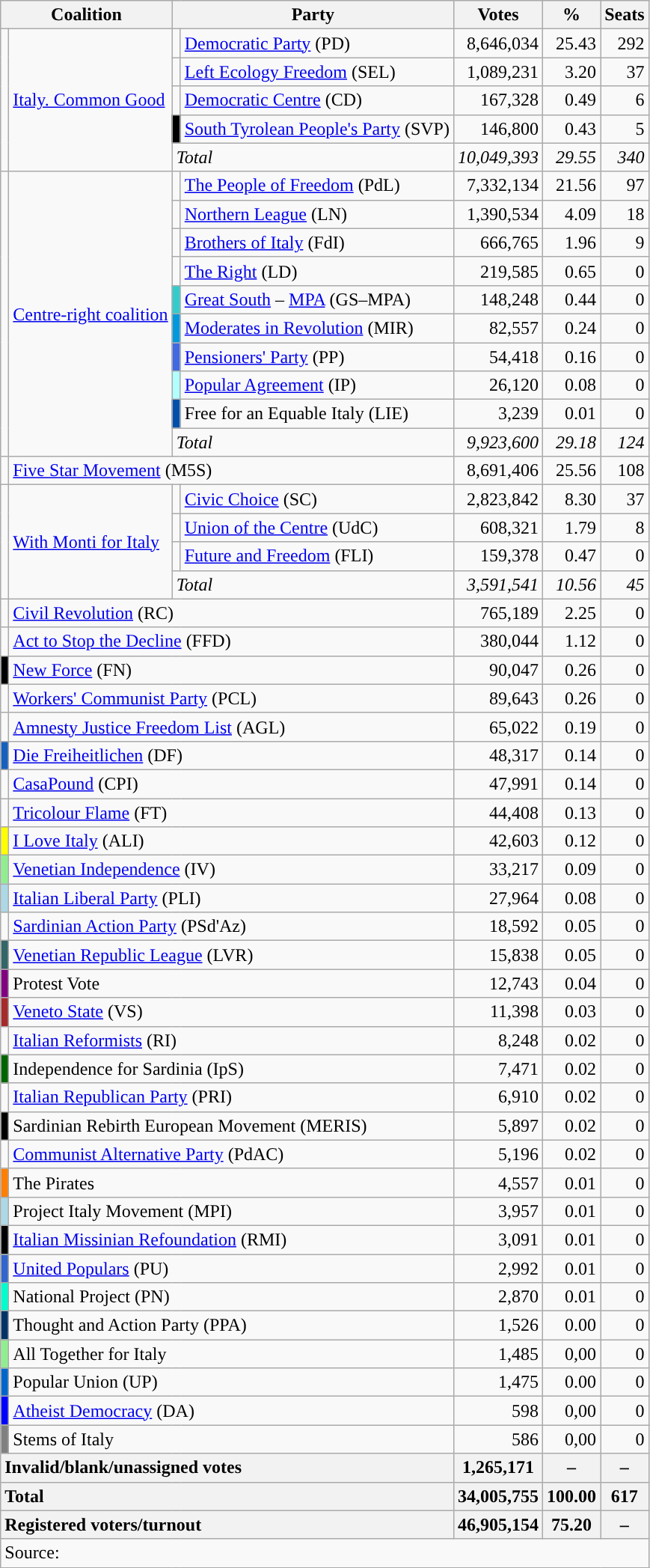<table class="wikitable centre sortable" style="text-align:right">
<tr>
<th colspan=2>Coalition</th>
<th colspan=2>Party</th>
<th>Votes</th>
<th>%</th>
<th>Seats</th>
</tr>
<tr>
<td rowspan="5"></td>
<td style="text-align:left;" rowspan="5"><a href='#'>Italy. Common Good</a></td>
<td></td>
<td align=left><a href='#'>Democratic Party</a> (PD)</td>
<td>8,646,034</td>
<td>25.43</td>
<td>292</td>
</tr>
<tr>
<td></td>
<td align=left><a href='#'>Left Ecology Freedom</a> (SEL)</td>
<td>1,089,231</td>
<td>3.20</td>
<td>37</td>
</tr>
<tr>
<td></td>
<td align=left><a href='#'>Democratic Centre</a> (CD)</td>
<td>167,328</td>
<td>0.49</td>
<td>6</td>
</tr>
<tr>
<td style="background:black;"></td>
<td align=left><a href='#'>South Tyrolean People's Party</a> (SVP)</td>
<td>146,800</td>
<td>0.43</td>
<td>5</td>
</tr>
<tr>
<td colspan="2" style="text-align:left;"><em>Total</em></td>
<td><em>10,049,393</em></td>
<td><em>29.55</em></td>
<td><em>340</em></td>
</tr>
<tr>
<td rowspan="10" style="background:"></td>
<td style="text-align:left;" rowspan="10"><a href='#'>Centre-right coalition</a></td>
<td></td>
<td align=left><a href='#'>The People of Freedom</a> (PdL)</td>
<td>7,332,134</td>
<td>21.56</td>
<td>97</td>
</tr>
<tr>
<td></td>
<td align=left><a href='#'>Northern League</a> (LN)</td>
<td>1,390,534</td>
<td>4.09</td>
<td>18</td>
</tr>
<tr>
<td></td>
<td align=left><a href='#'>Brothers of Italy</a> (FdI)</td>
<td>666,765</td>
<td>1.96</td>
<td>9</td>
</tr>
<tr>
<td></td>
<td align=left><a href='#'>The Right</a> (LD)</td>
<td>219,585</td>
<td>0.65</td>
<td>0</td>
</tr>
<tr>
<td style="background:#3cc;"></td>
<td align=left><a href='#'>Great South</a> – <a href='#'>MPA</a> (GS–MPA)</td>
<td>148,248</td>
<td>0.44</td>
<td>0</td>
</tr>
<tr>
<td style="background:#09d;"></td>
<td align=left><a href='#'>Moderates in Revolution</a> (MIR)</td>
<td>82,557</td>
<td>0.24</td>
<td>0</td>
</tr>
<tr>
<td style="background:#4169e1;"></td>
<td align=left><a href='#'>Pensioners' Party</a> (PP)</td>
<td>54,418</td>
<td>0.16</td>
<td>0</td>
</tr>
<tr>
<td style="background:#b2ffff;"></td>
<td align=left><a href='#'>Popular Agreement</a> (IP)</td>
<td>26,120</td>
<td>0.08</td>
<td>0</td>
</tr>
<tr>
<td style="background:#0050AA;"></td>
<td align=left>Free for an Equable Italy (LIE)</td>
<td>3,239</td>
<td>0.01</td>
<td>0</td>
</tr>
<tr>
<td colspan="2" style="text-align:left;"><em>Total</em></td>
<td><em>9,923,600</em></td>
<td><em>29.18</em></td>
<td><em>124</em></td>
</tr>
<tr>
<td style="background-color:"></td>
<td style="text-align:left;" colspan="3"><a href='#'>Five Star Movement</a> (M5S)</td>
<td>8,691,406</td>
<td>25.56</td>
<td>108</td>
</tr>
<tr>
<td rowspan=4 style="background-color:"></td>
<td style="text-align:left;" rowspan="4"><a href='#'>With Monti for Italy</a></td>
<td></td>
<td align=left><a href='#'>Civic Choice</a> (SC)</td>
<td>2,823,842</td>
<td>8.30</td>
<td>37</td>
</tr>
<tr>
<td></td>
<td align=left><a href='#'>Union of the Centre</a> (UdC)</td>
<td>608,321</td>
<td>1.79</td>
<td>8</td>
</tr>
<tr>
<td></td>
<td align=left><a href='#'>Future and Freedom</a> (FLI)</td>
<td>159,378</td>
<td>0.47</td>
<td>0</td>
</tr>
<tr>
<td colspan="2" style="text-align:left;"><em>Total</em></td>
<td><em>3,591,541</em></td>
<td><em>10.56</em></td>
<td><em>45</em></td>
</tr>
<tr>
<td style="background-color:"></td>
<td style="text-align:left;" colspan="3"><a href='#'>Civil Revolution</a> (RC)</td>
<td>765,189</td>
<td>2.25</td>
<td>0</td>
</tr>
<tr>
<td style="background-color:"></td>
<td style="text-align:left;" colspan="3"><a href='#'>Act to Stop the Decline</a> (FFD)</td>
<td>380,044</td>
<td>1.12</td>
<td>0</td>
</tr>
<tr>
<td style="background:black;"></td>
<td style="text-align:left;" colspan="3"><a href='#'>New Force</a> (FN)</td>
<td>90,047</td>
<td>0.26</td>
<td>0</td>
</tr>
<tr>
<td style="background-color:"></td>
<td style="text-align:left;" colspan="3"><a href='#'>Workers' Communist Party</a> (PCL)</td>
<td>89,643</td>
<td>0.26</td>
<td>0</td>
</tr>
<tr>
<td style="background-color:"></td>
<td style="text-align:left;" colspan="3"><a href='#'>Amnesty Justice Freedom List</a> (AGL)</td>
<td>65,022</td>
<td>0.19</td>
<td>0</td>
</tr>
<tr>
<td style="background:#1560BD;"></td>
<td style="text-align:left;" colspan="3"><a href='#'>Die Freiheitlichen</a> (DF)</td>
<td>48,317</td>
<td>0.14</td>
<td>0</td>
</tr>
<tr>
<td style="background:"></td>
<td style="text-align:left;" colspan="3"><a href='#'>CasaPound</a> (CPI)</td>
<td>47,991</td>
<td>0.14</td>
<td>0</td>
</tr>
<tr>
<td style="background:"></td>
<td style="text-align:left;" colspan="3"><a href='#'>Tricolour Flame</a> (FT)</td>
<td>44,408</td>
<td>0.13</td>
<td>0</td>
</tr>
<tr>
<td style="background:yellow;"></td>
<td style="text-align:left;" colspan="3"><a href='#'>I Love Italy</a> (ALI)</td>
<td>42,603</td>
<td>0.12</td>
<td>0</td>
</tr>
<tr>
<td style="background:lightgreen;"></td>
<td style="text-align:left;" colspan="3"><a href='#'>Venetian Independence</a> (IV)</td>
<td>33,217</td>
<td>0.09</td>
<td>0</td>
</tr>
<tr>
<td style="background:lightblue;"></td>
<td style="text-align:left;" colspan="3"><a href='#'>Italian Liberal Party</a> (PLI)</td>
<td>27,964</td>
<td>0.08</td>
<td>0</td>
</tr>
<tr>
<td style="background:"></td>
<td style="text-align:left;" colspan="3"><a href='#'>Sardinian Action Party</a> (PSd'Az)</td>
<td>18,592</td>
<td>0.05</td>
<td>0</td>
</tr>
<tr>
<td style="background:#366;"></td>
<td style="text-align:left;" colspan="3"><a href='#'>Venetian Republic League</a> (LVR)</td>
<td>15,838</td>
<td>0.05</td>
<td>0</td>
</tr>
<tr>
<td style="background:purple;"></td>
<td style="text-align:left;" colspan="3">Protest Vote</td>
<td>12,743</td>
<td>0.04</td>
<td>0</td>
</tr>
<tr>
<td style="background:brown;"></td>
<td style="text-align:left;" colspan="3"><a href='#'>Veneto State</a> (VS)</td>
<td>11,398</td>
<td>0.03</td>
<td>0</td>
</tr>
<tr>
<td style="background-color:"></td>
<td style="text-align:left;" colspan="3"><a href='#'>Italian Reformists</a> (RI)</td>
<td>8,248</td>
<td>0.02</td>
<td>0</td>
</tr>
<tr>
<td style="background:darkgreen;"></td>
<td style="text-align:left;" colspan="3">Independence for Sardinia (IpS)</td>
<td>7,471</td>
<td>0.02</td>
<td>0</td>
</tr>
<tr>
<td style="background:"></td>
<td style="text-align:left;" colspan="3"><a href='#'>Italian Republican Party</a> (PRI)</td>
<td>6,910</td>
<td>0.02</td>
<td>0</td>
</tr>
<tr>
<td style="background:black;"></td>
<td style="text-align:left;" colspan="3">Sardinian Rebirth European Movement (MERIS)</td>
<td>5,897</td>
<td>0.02</td>
<td>0</td>
</tr>
<tr>
<td style="background:"></td>
<td style="text-align:left;" colspan="3"><a href='#'>Communist Alternative Party</a> (PdAC)</td>
<td>5,196</td>
<td>0.02</td>
<td>0</td>
</tr>
<tr>
<td style="background:#FF7F00;"></td>
<td style="text-align:left;" colspan="3">The Pirates</td>
<td>4,557</td>
<td>0.01</td>
<td>0</td>
</tr>
<tr>
<td style="background:lightblue;"></td>
<td style="text-align:left;" colspan="3">Project Italy Movement (MPI)</td>
<td>3,957</td>
<td>0.01</td>
<td>0</td>
</tr>
<tr>
<td style="background:black;"></td>
<td style="text-align:left;" colspan="3"><a href='#'>Italian Missinian Refoundation</a> (RMI)</td>
<td>3,091</td>
<td>0.01</td>
<td>0</td>
</tr>
<tr>
<td style="background:#36c;"></td>
<td style="text-align:left;" colspan="3"><a href='#'>United Populars</a> (PU)</td>
<td>2,992</td>
<td>0.01</td>
<td>0</td>
</tr>
<tr>
<td style="background:#0fc;"></td>
<td style="text-align:left;" colspan="3">National Project (PN)</td>
<td>2,870</td>
<td>0.01</td>
<td>0</td>
</tr>
<tr>
<td style="background:#036;"></td>
<td style="text-align:left;" colspan="3">Thought and Action Party (PPA)</td>
<td>1,526</td>
<td>0.00</td>
<td>0</td>
</tr>
<tr>
<td style="background:lightgreen;"></td>
<td style="text-align:left;" colspan="3">All Together for Italy</td>
<td>1,485</td>
<td>0,00</td>
<td>0</td>
</tr>
<tr>
<td style="background:#06c;"></td>
<td style="text-align:left;" colspan="3">Popular Union (UP)</td>
<td>1,475</td>
<td>0.00</td>
<td>0</td>
</tr>
<tr>
<td style="background:blue;"></td>
<td style="text-align:left;" colspan="3"><a href='#'>Atheist Democracy</a> (DA)</td>
<td>598</td>
<td>0,00</td>
<td>0</td>
</tr>
<tr>
<td style="background:gray;"></td>
<td style="text-align:left;" colspan="3">Stems of Italy</td>
<td>586</td>
<td>0,00</td>
<td>0</td>
</tr>
<tr>
<th style="text-align:left;" colspan="4">Invalid/blank/unassigned votes</th>
<th>1,265,171</th>
<th>–</th>
<th>–</th>
</tr>
<tr>
<th style="text-align:left;" colspan="4"><strong>Total</strong></th>
<th><strong>34,005,755</strong></th>
<th><strong>100.00</strong></th>
<th><strong>617</strong></th>
</tr>
<tr>
<th style="text-align:left;" colspan="4">Registered voters/turnout</th>
<th>46,905,154</th>
<th>75.20</th>
<th>–</th>
</tr>
<tr>
<td style="text-align:left;" colspan="7">Source: </td>
</tr>
</table>
